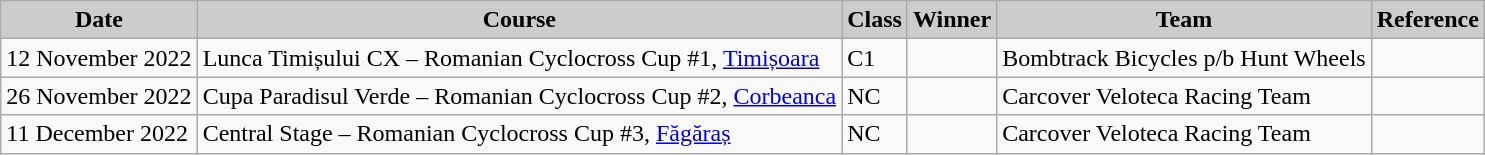<table class="wikitable sortable alternance ">
<tr>
<th scope="col" style="background-color:#CCCCCC;">Date</th>
<th scope="col" style="background-color:#CCCCCC;">Course</th>
<th scope="col" style="background-color:#CCCCCC;">Class</th>
<th scope="col" style="background-color:#CCCCCC;">Winner</th>
<th scope="col" style="background-color:#CCCCCC;">Team</th>
<th scope="col" style="background-color:#CCCCCC;">Reference</th>
</tr>
<tr>
<td>12 November 2022</td>
<td> Lunca Timișului CX – Romanian Cyclocross Cup #1, <a href='#'>Timișoara</a></td>
<td>C1</td>
<td></td>
<td>Bombtrack Bicycles p/b Hunt Wheels</td>
<td></td>
</tr>
<tr>
<td>26 November 2022</td>
<td> Cupa Paradisul Verde – Romanian Cyclocross Cup #2, <a href='#'>Corbeanca</a></td>
<td>NC</td>
<td></td>
<td>Carcover Veloteca Racing Team</td>
<td></td>
</tr>
<tr>
<td>11 December 2022</td>
<td> Central Stage – Romanian Cyclocross Cup #3, <a href='#'>Făgăraș</a></td>
<td>NC</td>
<td></td>
<td>Carcover Veloteca Racing Team</td>
<td></td>
</tr>
</table>
